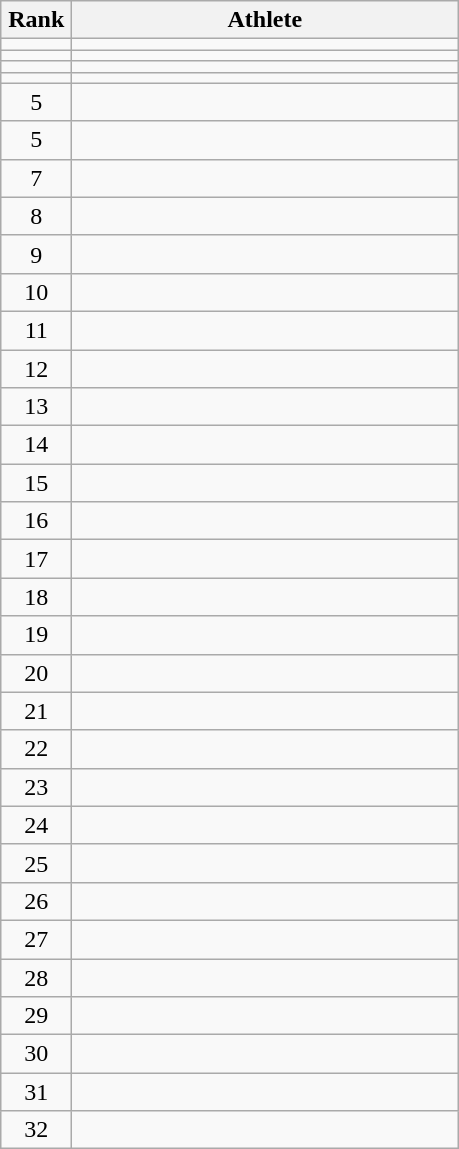<table class="wikitable" style="text-align: center;">
<tr>
<th width=40>Rank</th>
<th width=250>Athlete</th>
</tr>
<tr>
<td></td>
<td align="left"></td>
</tr>
<tr>
<td></td>
<td align="left"></td>
</tr>
<tr>
<td></td>
<td align="left"></td>
</tr>
<tr>
<td></td>
<td align="left"></td>
</tr>
<tr>
<td>5</td>
<td align="left"></td>
</tr>
<tr>
<td>5</td>
<td align="left"></td>
</tr>
<tr>
<td>7</td>
<td align="left"></td>
</tr>
<tr>
<td>8</td>
<td align="left"></td>
</tr>
<tr>
<td>9</td>
<td align="left"></td>
</tr>
<tr>
<td>10</td>
<td align="left"></td>
</tr>
<tr>
<td>11</td>
<td align="left"></td>
</tr>
<tr>
<td>12</td>
<td align="left"></td>
</tr>
<tr>
<td>13</td>
<td align="left"></td>
</tr>
<tr>
<td>14</td>
<td align="left"></td>
</tr>
<tr>
<td>15</td>
<td align="left"></td>
</tr>
<tr>
<td>16</td>
<td align="left"></td>
</tr>
<tr>
<td>17</td>
<td align="left"></td>
</tr>
<tr>
<td>18</td>
<td align="left"></td>
</tr>
<tr>
<td>19</td>
<td align="left"></td>
</tr>
<tr>
<td>20</td>
<td align="left"></td>
</tr>
<tr>
<td>21</td>
<td align="left"></td>
</tr>
<tr>
<td>22</td>
<td align="left"></td>
</tr>
<tr>
<td>23</td>
<td align="left"></td>
</tr>
<tr>
<td>24</td>
<td align="left"></td>
</tr>
<tr>
<td>25</td>
<td align="left"></td>
</tr>
<tr>
<td>26</td>
<td align="left"></td>
</tr>
<tr>
<td>27</td>
<td align="left"></td>
</tr>
<tr>
<td>28</td>
<td align="left"></td>
</tr>
<tr>
<td>29</td>
<td align="left"></td>
</tr>
<tr>
<td>30</td>
<td align="left"></td>
</tr>
<tr>
<td>31</td>
<td align="left"></td>
</tr>
<tr>
<td>32</td>
<td align="left"></td>
</tr>
</table>
